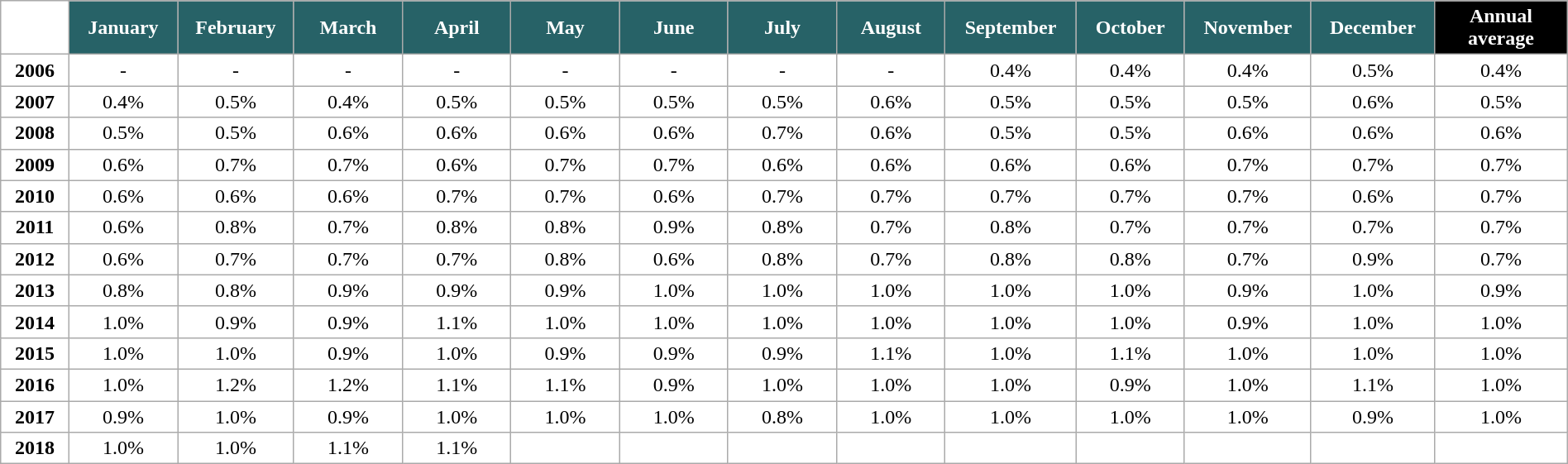<table class="wikitable" style="width:100%; margin:auto; background:#ffffff;">
<tr>
<th style="background:#FFFFFF; color:#FFFFFF;" width="35px"></th>
<th style="background:#276267; color:#FFFFFF;" width="60px">January</th>
<th style="background:#276267; color:#FFFFFF;" width="60px">February</th>
<th style="background:#276267; color:#FFFFFF;" width="60px">March</th>
<th style="background:#276267; color:#FFFFFF;" width="60px">April</th>
<th style="background:#276267; color:#FFFFFF;" width="60px">May</th>
<th style="background:#276267; color:#FFFFFF;" width="60px">June</th>
<th style="background:#276267; color:#FFFFFF;" width="60px">July</th>
<th style="background:#276267; color:#FFFFFF;" width="60px">August</th>
<th style="background:#276267; color:#FFFFFF;" width="60px">September</th>
<th style="background:#276267; color:#FFFFFF;" width="60px">October</th>
<th style="background:#276267; color:#FFFFFF;" width="60px">November</th>
<th style="background:#276267; color:#FFFFFF;" width="60px">December</th>
<th style="background:#000000; color:#FFFFFF;" width="75px">Annual average</th>
</tr>
<tr align="center">
<td><strong>2006</strong></td>
<td>-</td>
<td>-</td>
<td>-</td>
<td>-</td>
<td>-</td>
<td>-</td>
<td>-</td>
<td>-</td>
<td>0.4%</td>
<td>0.4%</td>
<td>0.4%</td>
<td>0.5%</td>
<td>0.4%</td>
</tr>
<tr align="center">
<td><strong>2007</strong></td>
<td>0.4%</td>
<td>0.5%</td>
<td>0.4%</td>
<td>0.5%</td>
<td>0.5%</td>
<td>0.5%</td>
<td>0.5%</td>
<td>0.6%</td>
<td>0.5%</td>
<td>0.5%</td>
<td>0.5%</td>
<td>0.6%</td>
<td> 0.5%</td>
</tr>
<tr align="center">
<td><strong>2008</strong></td>
<td>0.5%</td>
<td>0.5%</td>
<td>0.6%</td>
<td>0.6%</td>
<td>0.6%</td>
<td>0.6%</td>
<td>0.7%</td>
<td>0.6%</td>
<td>0.5%</td>
<td>0.5%</td>
<td>0.6%</td>
<td>0.6%</td>
<td> 0.6%</td>
</tr>
<tr align="center">
<td><strong>2009</strong></td>
<td>0.6%</td>
<td>0.7%</td>
<td>0.7%</td>
<td>0.6%</td>
<td>0.7%</td>
<td>0.7%</td>
<td>0.6%</td>
<td>0.6%</td>
<td>0.6%</td>
<td>0.6%</td>
<td>0.7%</td>
<td>0.7%</td>
<td> 0.7%</td>
</tr>
<tr align="center">
<td><strong>2010</strong></td>
<td>0.6%</td>
<td>0.6%</td>
<td>0.6%</td>
<td>0.7%</td>
<td>0.7%</td>
<td>0.6%</td>
<td>0.7%</td>
<td>0.7%</td>
<td>0.7%</td>
<td>0.7%</td>
<td>0.7%</td>
<td>0.6%</td>
<td>0.7%</td>
</tr>
<tr align="center">
<td><strong>2011</strong></td>
<td>0.6%</td>
<td>0.8%</td>
<td>0.7%</td>
<td>0.8%</td>
<td>0.8%</td>
<td>0.9%</td>
<td>0.8%</td>
<td>0.7%</td>
<td>0.8%</td>
<td>0.7%</td>
<td>0.7%</td>
<td>0.7%</td>
<td>0.7%</td>
</tr>
<tr align="center">
<td><strong>2012</strong></td>
<td>0.6%</td>
<td>0.7%</td>
<td>0.7%</td>
<td>0.7%</td>
<td>0.8%</td>
<td>0.6%</td>
<td>0.8%</td>
<td>0.7%</td>
<td>0.8%</td>
<td>0.8%</td>
<td>0.7%</td>
<td>0.9%</td>
<td>0.7%</td>
</tr>
<tr align="center">
<td><strong>2013</strong></td>
<td>0.8%</td>
<td>0.8%</td>
<td>0.9%</td>
<td>0.9%</td>
<td>0.9%</td>
<td>1.0%</td>
<td>1.0%</td>
<td>1.0%</td>
<td>1.0%</td>
<td>1.0%</td>
<td>0.9%</td>
<td>1.0%</td>
<td> 0.9%</td>
</tr>
<tr align="center">
<td><strong>2014</strong></td>
<td>1.0%</td>
<td>0.9%</td>
<td>0.9%</td>
<td>1.1%</td>
<td>1.0%</td>
<td>1.0%</td>
<td>1.0%</td>
<td>1.0%</td>
<td>1.0%</td>
<td>1.0%</td>
<td>0.9%</td>
<td>1.0%</td>
<td> 1.0%</td>
</tr>
<tr align="center">
<td><strong>2015</strong></td>
<td>1.0%</td>
<td>1.0%</td>
<td>0.9%</td>
<td>1.0%</td>
<td>0.9%</td>
<td>0.9%</td>
<td>0.9%</td>
<td>1.1%</td>
<td>1.0%</td>
<td>1.1%</td>
<td>1.0%</td>
<td>1.0%</td>
<td>1.0%</td>
</tr>
<tr align="center">
<td><strong>2016</strong></td>
<td>1.0%</td>
<td>1.2%</td>
<td>1.2%</td>
<td>1.1%</td>
<td>1.1%</td>
<td>0.9%</td>
<td>1.0%</td>
<td>1.0%</td>
<td>1.0%</td>
<td>0.9%</td>
<td>1.0%</td>
<td>1.1%</td>
<td>1.0%</td>
</tr>
<tr align="center">
<td><strong>2017</strong></td>
<td>0.9%</td>
<td>1.0%</td>
<td>0.9%</td>
<td>1.0%</td>
<td>1.0%</td>
<td>1.0%</td>
<td>0.8%</td>
<td>1.0%</td>
<td>1.0%</td>
<td>1.0%</td>
<td>1.0%</td>
<td>0.9%</td>
<td>1.0%</td>
</tr>
<tr align="center">
<td><strong>2018</strong></td>
<td>1.0%</td>
<td>1.0%</td>
<td>1.1%</td>
<td>1.1%</td>
<td></td>
<td></td>
<td></td>
<td></td>
<td></td>
<td></td>
<td></td>
<td></td>
<td></td>
</tr>
</table>
